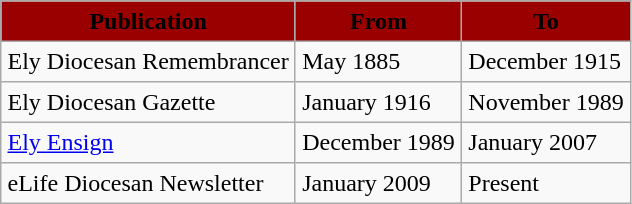<table border="2" cellpadding="4" cellspacing="0" style="margin:1em 1em 1em 0; background:#f9f9f9; border:1px #aaa solid; border-collapse:collapse;">
<tr bgcolor="#9A0000" align="center">
<th><span>Publication</span></th>
<th><span>From</span></th>
<th><span>To</span></th>
</tr>
<tr>
<td>Ely Diocesan Remembrancer</td>
<td>May 1885</td>
<td>December 1915</td>
</tr>
<tr>
<td>Ely Diocesan Gazette</td>
<td>January 1916</td>
<td>November 1989</td>
</tr>
<tr>
<td><a href='#'>Ely Ensign</a></td>
<td>December 1989</td>
<td>January 2007</td>
</tr>
<tr>
<td>eLife Diocesan Newsletter</td>
<td>January 2009</td>
<td>Present</td>
</tr>
</table>
